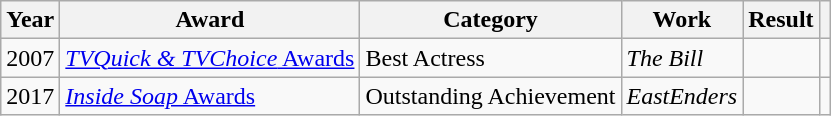<table class="wikitable sortable">
<tr>
<th>Year</th>
<th>Award</th>
<th>Category</th>
<th>Work</th>
<th>Result</th>
<th scope=col class=unsortable></th>
</tr>
<tr>
<td>2007</td>
<td><a href='#'><em>TVQuick & TVChoice</em> Awards</a></td>
<td>Best Actress</td>
<td><em>The Bill</em></td>
<td></td>
<td align="center"></td>
</tr>
<tr>
<td>2017</td>
<td><a href='#'><em>Inside Soap</em> Awards</a></td>
<td>Outstanding Achievement</td>
<td><em>EastEnders</em></td>
<td></td>
<td align="center"></td>
</tr>
</table>
